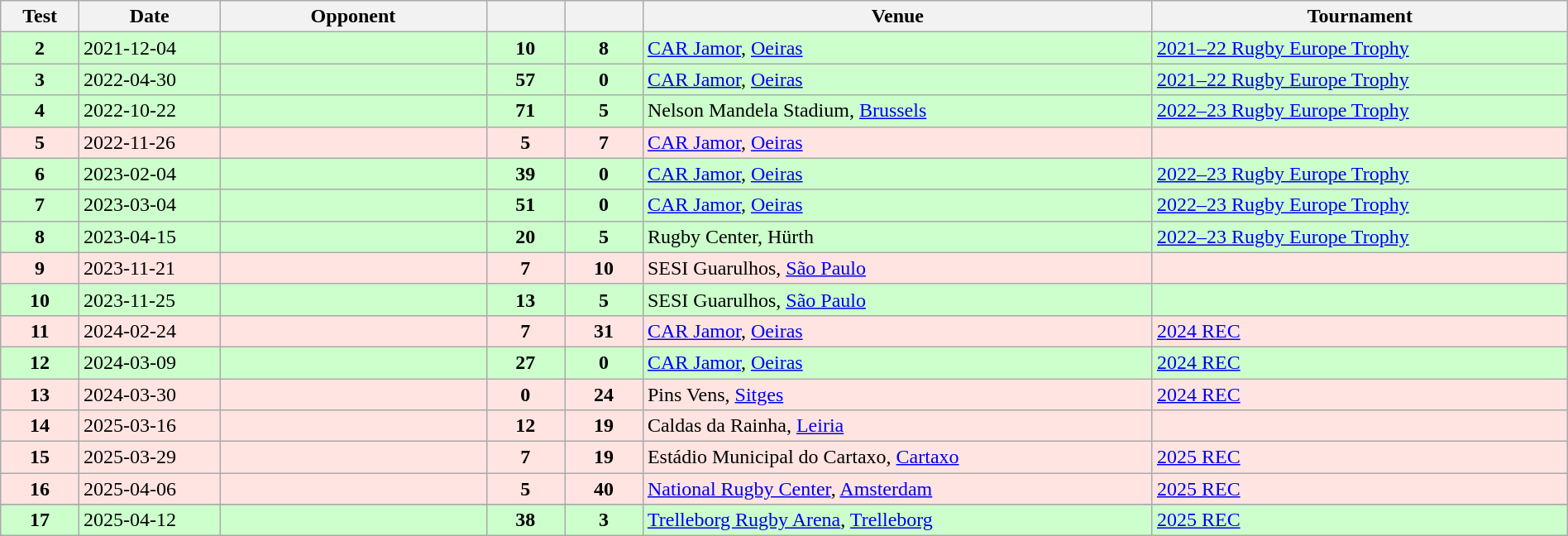<table class="wikitable sortable" style="width:100%">
<tr>
<th style="width:5%">Test</th>
<th style="width:9%">Date</th>
<th style="width:17%">Opponent</th>
<th style="width:5%"></th>
<th style="width:5%"></th>
<th>Venue</th>
<th>Tournament</th>
</tr>
<tr bgcolor="#ccffcc">
<td align="center"><strong>2</strong></td>
<td>2021-12-04</td>
<td></td>
<td align="center"><strong>10</strong></td>
<td align="center"><strong>8</strong></td>
<td><a href='#'>CAR Jamor</a>, <a href='#'>Oeiras</a></td>
<td><a href='#'>2021–22 Rugby Europe Trophy</a></td>
</tr>
<tr bgcolor="#ccffcc">
<td align="center"><strong>3</strong></td>
<td>2022-04-30</td>
<td></td>
<td align="center"><strong>57</strong></td>
<td align="center"><strong>0</strong></td>
<td><a href='#'>CAR Jamor</a>, <a href='#'>Oeiras</a></td>
<td><a href='#'>2021–22 Rugby Europe Trophy</a></td>
</tr>
<tr bgcolor="#ccffcc">
<td align="center"><strong>4</strong></td>
<td>2022-10-22</td>
<td></td>
<td align="center"><strong>71</strong></td>
<td align="center"><strong>5</strong></td>
<td>Nelson Mandela Stadium, <a href='#'>Brussels</a></td>
<td><a href='#'>2022–23 Rugby Europe Trophy</a></td>
</tr>
<tr bgcolor="FFE4E1">
<td align="center"><strong>5</strong></td>
<td>2022-11-26</td>
<td></td>
<td align="center"><strong>5</strong></td>
<td align="center"><strong>7</strong></td>
<td><a href='#'>CAR Jamor</a>, <a href='#'>Oeiras</a></td>
<td></td>
</tr>
<tr bgcolor="#ccffcc">
<td align="center"><strong>6</strong></td>
<td>2023-02-04</td>
<td></td>
<td align="center"><strong>39</strong></td>
<td align="center"><strong>0</strong></td>
<td><a href='#'>CAR Jamor</a>, <a href='#'>Oeiras</a></td>
<td><a href='#'>2022–23 Rugby Europe Trophy</a></td>
</tr>
<tr bgcolor="#ccffcc">
<td align="center"><strong>7</strong></td>
<td>2023-03-04</td>
<td></td>
<td align="center"><strong>51</strong></td>
<td align="center"><strong>0</strong></td>
<td><a href='#'>CAR Jamor</a>, <a href='#'>Oeiras</a></td>
<td><a href='#'>2022–23 Rugby Europe Trophy</a></td>
</tr>
<tr bgcolor="#ccffcc">
<td align="center"><strong>8</strong></td>
<td>2023-04-15</td>
<td></td>
<td align="center"><strong>20</strong></td>
<td align="center"><strong>5</strong></td>
<td>Rugby Center, Hürth</td>
<td><a href='#'>2022–23 Rugby Europe Trophy</a></td>
</tr>
<tr bgcolor="FFE4E1">
<td align="center"><strong>9</strong></td>
<td>2023-11-21</td>
<td></td>
<td align="center"><strong>7</strong></td>
<td align="center"><strong>10</strong></td>
<td>SESI Guarulhos, <a href='#'>São Paulo</a></td>
<td></td>
</tr>
<tr bgcolor="#ccffcc">
<td align="center"><strong>10</strong></td>
<td>2023-11-25</td>
<td></td>
<td align="center"><strong>13</strong></td>
<td align="center"><strong>5</strong></td>
<td>SESI Guarulhos, <a href='#'>São Paulo</a></td>
<td></td>
</tr>
<tr bgcolor="FFE4E1">
<td align="center"><strong>11</strong></td>
<td>2024-02-24</td>
<td></td>
<td align="center"><strong>7</strong></td>
<td align="center"><strong>31</strong></td>
<td><a href='#'>CAR Jamor</a>, <a href='#'>Oeiras</a></td>
<td><a href='#'>2024 REC</a></td>
</tr>
<tr bgcolor="#ccffcc">
<td align="center"><strong>12</strong></td>
<td>2024-03-09</td>
<td></td>
<td align="center"><strong>27</strong></td>
<td align="center"><strong>0</strong></td>
<td><a href='#'>CAR Jamor</a>, <a href='#'>Oeiras</a></td>
<td><a href='#'>2024 REC</a></td>
</tr>
<tr bgcolor="FFE4E1">
<td align="center"><strong>13</strong></td>
<td>2024-03-30</td>
<td></td>
<td align="center"><strong>0</strong></td>
<td align="center"><strong>24</strong></td>
<td>Pins Vens, <a href='#'>Sitges</a></td>
<td><a href='#'>2024 REC</a></td>
</tr>
<tr bgcolor="FFE4E1">
<td align="center"><strong>14</strong></td>
<td>2025-03-16</td>
<td></td>
<td align="center"><strong>12</strong></td>
<td align="center"><strong>19</strong></td>
<td>Caldas da Rainha, <a href='#'>Leiria</a></td>
<td></td>
</tr>
<tr bgcolor="FFE4E1">
<td align="center"><strong>15</strong></td>
<td>2025-03-29</td>
<td></td>
<td align="center"><strong>7</strong></td>
<td align="center"><strong>19</strong></td>
<td>Estádio Municipal do Cartaxo, <a href='#'>Cartaxo</a></td>
<td><a href='#'>2025 REC</a></td>
</tr>
<tr bgcolor="FFE4E1">
<td align="center"><strong>16</strong></td>
<td>2025-04-06</td>
<td></td>
<td align="center"><strong>5</strong></td>
<td align="center"><strong>40</strong></td>
<td><a href='#'>National Rugby Center</a>, <a href='#'>Amsterdam</a></td>
<td><a href='#'>2025 REC</a></td>
</tr>
<tr>
</tr>
<tr bgcolor="#ccffcc">
<td align="center"><strong>17</strong></td>
<td>2025-04-12</td>
<td></td>
<td align="center"><strong>38</strong></td>
<td align="center"><strong>3</strong></td>
<td><a href='#'>Trelleborg Rugby Arena</a>, <a href='#'>Trelleborg</a></td>
<td><a href='#'>2025 REC</a></td>
</tr>
</table>
